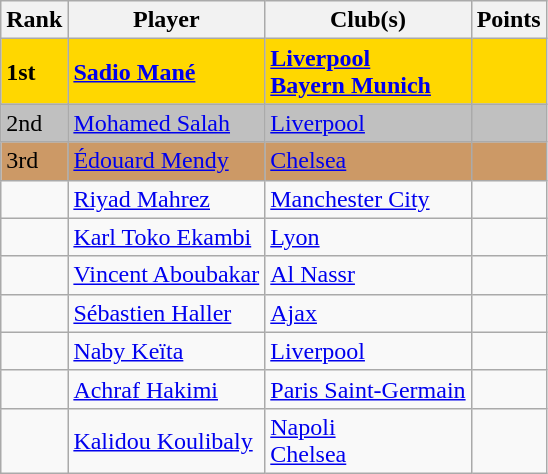<table class="wikitable plainrowheaders sortable">
<tr>
<th>Rank</th>
<th>Player</th>
<th>Club(s)</th>
<th>Points</th>
</tr>
<tr bgcolor=gold>
<td><strong>1st</strong></td>
<td> <strong><a href='#'>Sadio Mané</a></strong></td>
<td> <strong><a href='#'>Liverpool</a></strong><br> <strong><a href='#'>Bayern Munich</a></strong></td>
<td></td>
</tr>
<tr bgcolor=silver>
<td>2nd</td>
<td> <a href='#'>Mohamed Salah</a></td>
<td> <a href='#'>Liverpool</a></td>
<td></td>
</tr>
<tr bgcolor=cc9966>
<td>3rd</td>
<td> <a href='#'>Édouard Mendy</a></td>
<td> <a href='#'>Chelsea</a></td>
<td></td>
</tr>
<tr>
<td></td>
<td> <a href='#'>Riyad Mahrez</a></td>
<td> <a href='#'>Manchester City</a></td>
<td></td>
</tr>
<tr>
<td></td>
<td> <a href='#'>Karl Toko Ekambi</a></td>
<td> <a href='#'>Lyon</a></td>
<td></td>
</tr>
<tr>
<td></td>
<td> <a href='#'>Vincent Aboubakar</a></td>
<td> <a href='#'>Al Nassr</a></td>
<td></td>
</tr>
<tr>
<td></td>
<td> <a href='#'>Sébastien Haller</a></td>
<td> <a href='#'>Ajax</a></td>
<td></td>
</tr>
<tr>
<td></td>
<td> <a href='#'>Naby Keïta</a></td>
<td> <a href='#'>Liverpool</a></td>
<td></td>
</tr>
<tr>
<td></td>
<td> <a href='#'>Achraf Hakimi</a></td>
<td> <a href='#'>Paris Saint-Germain</a></td>
<td></td>
</tr>
<tr>
<td></td>
<td> <a href='#'>Kalidou Koulibaly</a></td>
<td> <a href='#'>Napoli</a><br> <a href='#'>Chelsea</a></td>
<td></td>
</tr>
</table>
